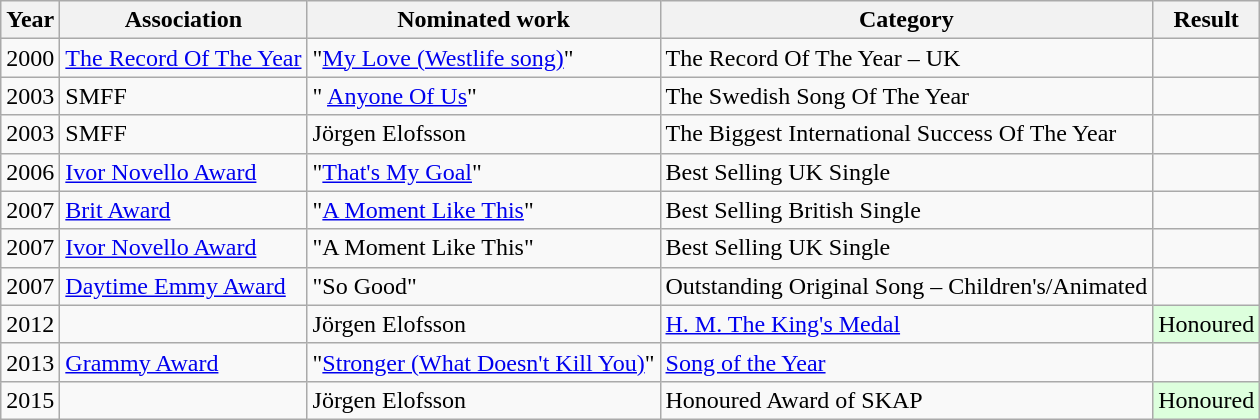<table class="wikitable sortable">
<tr>
<th>Year</th>
<th>Association</th>
<th>Nominated work</th>
<th>Category</th>
<th>Result</th>
</tr>
<tr>
<td>2000</td>
<td><a href='#'>The Record Of The Year</a></td>
<td>"<a href='#'>My Love (Westlife song)</a>"</td>
<td>The Record Of The Year – UK</td>
<td></td>
</tr>
<tr>
<td>2003</td>
<td>SMFF</td>
<td>" <a href='#'>Anyone Of Us</a>"</td>
<td>The Swedish Song Of The Year</td>
<td></td>
</tr>
<tr>
<td>2003</td>
<td>SMFF</td>
<td>Jörgen Elofsson</td>
<td>The Biggest International Success Of The Year</td>
<td></td>
</tr>
<tr>
<td>2006</td>
<td><a href='#'>Ivor Novello Award</a></td>
<td>"<a href='#'>That's My Goal</a>"</td>
<td>Best Selling UK Single</td>
<td></td>
</tr>
<tr>
<td>2007</td>
<td><a href='#'>Brit Award</a></td>
<td>"<a href='#'>A Moment Like This</a>"</td>
<td>Best Selling British Single</td>
<td></td>
</tr>
<tr>
<td>2007</td>
<td><a href='#'>Ivor Novello Award</a></td>
<td>"A Moment Like This"</td>
<td>Best Selling UK Single</td>
<td></td>
</tr>
<tr>
<td>2007</td>
<td><a href='#'>Daytime Emmy Award</a></td>
<td>"So Good"</td>
<td>Outstanding Original Song – Children's/Animated</td>
<td></td>
</tr>
<tr>
<td>2012</td>
<td></td>
<td>Jörgen Elofsson</td>
<td><a href='#'>H. M. The King's Medal</a></td>
<td style="background:#dfd;">Honoured</td>
</tr>
<tr>
<td>2013</td>
<td><a href='#'>Grammy Award</a></td>
<td>"<a href='#'>Stronger (What Doesn't Kill You)</a>"</td>
<td><a href='#'>Song of the Year</a></td>
<td></td>
</tr>
<tr>
<td>2015</td>
<td></td>
<td>Jörgen Elofsson</td>
<td>Honoured Award of SKAP</td>
<td style="background:#dfd;">Honoured</td>
</tr>
</table>
